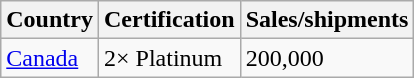<table class="wikitable">
<tr>
<th align="left">Country</th>
<th align="left">Certification</th>
<th align="left">Sales/shipments</th>
</tr>
<tr>
<td><a href='#'>Canada</a></td>
<td>2× Platinum</td>
<td>200,000</td>
</tr>
</table>
